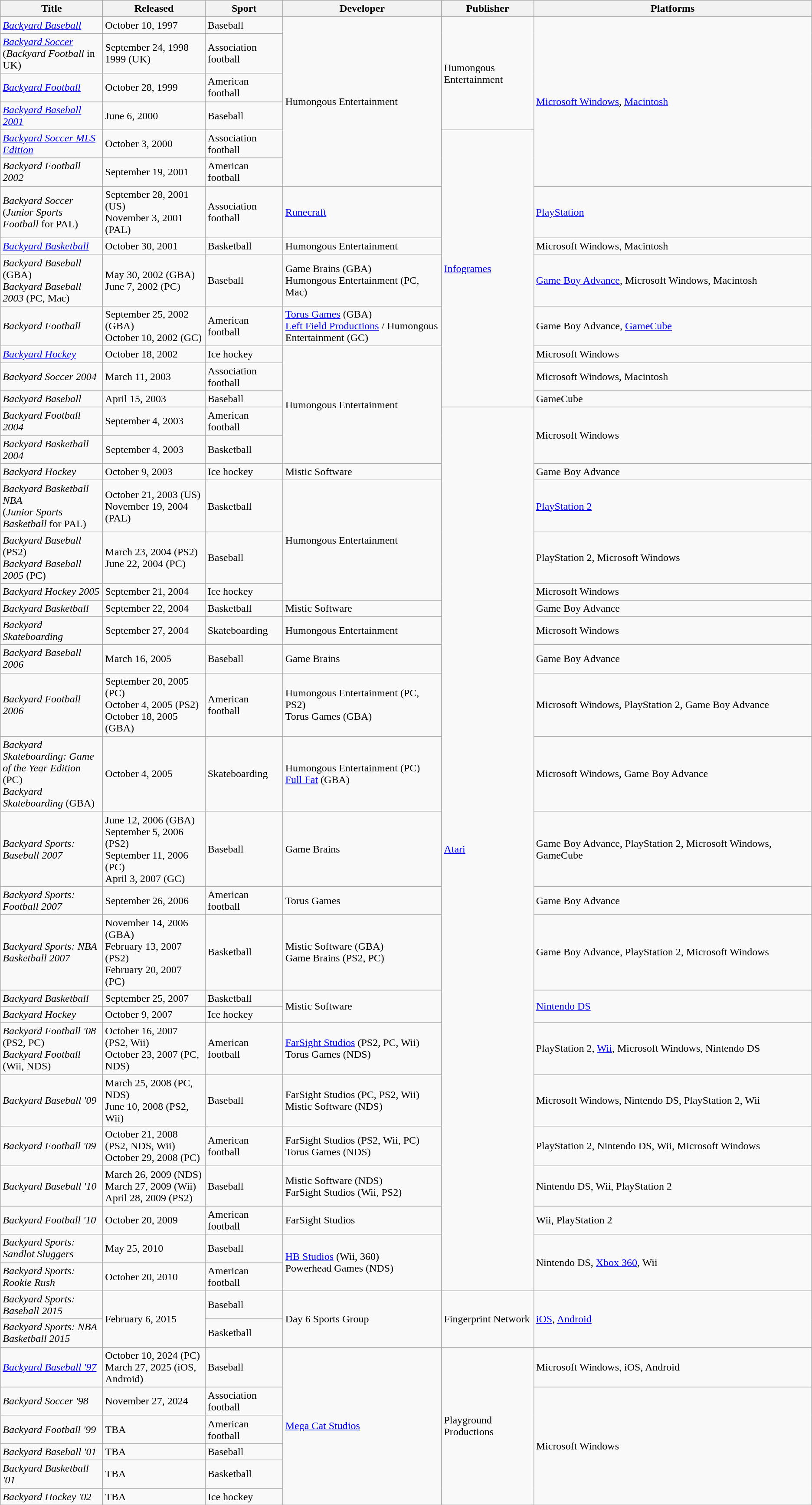<table class="wikitable sortable">
<tr>
<th width="150">Title</th>
<th>Released</th>
<th>Sport</th>
<th>Developer</th>
<th>Publisher</th>
<th width="420">Platforms</th>
</tr>
<tr>
<td><em><a href='#'>Backyard Baseball</a></em></td>
<td>October 10, 1997</td>
<td>Baseball</td>
<td rowspan="6">Humongous Entertainment</td>
<td rowspan="4">Humongous Entertainment</td>
<td rowspan="6"><a href='#'>Microsoft Windows</a>, <a href='#'>Macintosh</a></td>
</tr>
<tr>
<td><em><a href='#'>Backyard Soccer</a></em><br>(<em>Backyard Football</em> in UK)</td>
<td>September 24, 1998<br>1999 (UK)</td>
<td>Association football</td>
</tr>
<tr>
<td><em><a href='#'>Backyard Football</a></em></td>
<td>October 28, 1999</td>
<td>American football</td>
</tr>
<tr>
<td><em><a href='#'>Backyard Baseball 2001</a></em></td>
<td>June 6, 2000</td>
<td>Baseball</td>
</tr>
<tr>
<td><em><a href='#'>Backyard Soccer MLS Edition</a></em></td>
<td>October 3, 2000</td>
<td>Association football</td>
<td rowspan="9"><a href='#'>Infogrames</a></td>
</tr>
<tr>
<td><em>Backyard Football 2002</em></td>
<td>September 19, 2001</td>
<td>American football</td>
</tr>
<tr>
<td><em>Backyard Soccer</em><br>(<em>Junior Sports Football</em> for PAL)</td>
<td>September 28, 2001 (US)<br>November 3, 2001 (PAL)</td>
<td>Association football</td>
<td><a href='#'>Runecraft</a></td>
<td><a href='#'>PlayStation</a></td>
</tr>
<tr>
<td><em><a href='#'>Backyard Basketball</a></em></td>
<td>October 30, 2001</td>
<td>Basketball</td>
<td>Humongous Entertainment</td>
<td>Microsoft Windows, Macintosh</td>
</tr>
<tr>
<td><em>Backyard Baseball</em> (GBA)<br><em>Backyard Baseball 2003</em> (PC, Mac)</td>
<td>May 30, 2002 (GBA)<br>June 7, 2002 (PC)</td>
<td>Baseball</td>
<td>Game Brains (GBA)<br>Humongous Entertainment (PC, Mac)</td>
<td><a href='#'>Game Boy Advance</a>, Microsoft Windows, Macintosh</td>
</tr>
<tr>
<td><em>Backyard Football</em></td>
<td>September 25, 2002 (GBA)<br>October 10, 2002 (GC)</td>
<td>American football</td>
<td><a href='#'>Torus Games</a> (GBA)<br><a href='#'>Left Field Productions</a> / Humongous Entertainment (GC)</td>
<td>Game Boy Advance, <a href='#'>GameCube</a></td>
</tr>
<tr>
<td><em><a href='#'>Backyard Hockey</a></em></td>
<td>October 18, 2002</td>
<td>Ice hockey</td>
<td rowspan="5">Humongous Entertainment</td>
<td>Microsoft Windows</td>
</tr>
<tr>
<td><em>Backyard Soccer 2004</em></td>
<td>March 11, 2003</td>
<td>Association football</td>
<td>Microsoft Windows, Macintosh</td>
</tr>
<tr>
<td><em>Backyard Baseball</em></td>
<td>April 15, 2003</td>
<td>Baseball</td>
<td>GameCube</td>
</tr>
<tr>
<td><em>Backyard Football 2004</em></td>
<td>September 4, 2003</td>
<td>American football</td>
<td rowspan="23"><a href='#'>Atari</a></td>
<td rowspan="2">Microsoft Windows</td>
</tr>
<tr>
<td><em>Backyard Basketball 2004</em></td>
<td>September 4, 2003</td>
<td>Basketball</td>
</tr>
<tr>
<td><em>Backyard Hockey</em></td>
<td>October 9, 2003</td>
<td>Ice hockey</td>
<td>Mistic Software</td>
<td>Game Boy Advance</td>
</tr>
<tr>
<td><em>Backyard Basketball NBA</em><br>(<em>Junior Sports Basketball</em> for PAL)</td>
<td>October 21, 2003 (US)<br>November 19, 2004 (PAL)</td>
<td>Basketball</td>
<td rowspan="3">Humongous Entertainment</td>
<td><a href='#'>PlayStation 2</a></td>
</tr>
<tr>
<td><em>Backyard Baseball</em> (PS2)<br><em>Backyard Baseball 2005</em> (PC)</td>
<td>March 23, 2004 (PS2)<br>June 22, 2004 (PC)</td>
<td>Baseball</td>
<td>PlayStation 2, Microsoft Windows</td>
</tr>
<tr>
<td><em>Backyard Hockey 2005</em></td>
<td>September 21, 2004</td>
<td>Ice hockey</td>
<td>Microsoft Windows</td>
</tr>
<tr>
<td><em>Backyard Basketball</em></td>
<td>September 22, 2004</td>
<td>Basketball</td>
<td>Mistic Software</td>
<td>Game Boy Advance</td>
</tr>
<tr>
<td><em>Backyard Skateboarding</em></td>
<td>September 27, 2004</td>
<td>Skateboarding</td>
<td>Humongous Entertainment</td>
<td>Microsoft Windows</td>
</tr>
<tr>
<td><em>Backyard Baseball 2006</em></td>
<td>March 16, 2005</td>
<td>Baseball</td>
<td>Game Brains</td>
<td>Game Boy Advance</td>
</tr>
<tr>
<td><em>Backyard Football 2006</em></td>
<td>September 20, 2005 (PC)<br>October 4, 2005 (PS2)<br>October 18, 2005 (GBA)</td>
<td>American football</td>
<td>Humongous Entertainment (PC, PS2)<br>Torus Games (GBA)</td>
<td>Microsoft Windows, PlayStation 2, Game Boy Advance</td>
</tr>
<tr>
<td><em>Backyard Skateboarding: Game of the Year Edition</em> (PC)<br><em>Backyard Skateboarding</em> (GBA)</td>
<td>October 4, 2005</td>
<td>Skateboarding</td>
<td>Humongous Entertainment (PC)<br><a href='#'>Full Fat</a> (GBA)</td>
<td>Microsoft Windows, Game Boy Advance</td>
</tr>
<tr>
<td><em>Backyard Sports: Baseball 2007</em></td>
<td>June 12, 2006 (GBA)<br>September 5, 2006 (PS2)<br>September 11, 2006 (PC)<br>April 3, 2007 (GC)</td>
<td>Baseball</td>
<td>Game Brains</td>
<td>Game Boy Advance, PlayStation 2, Microsoft Windows, GameCube</td>
</tr>
<tr>
<td><em>Backyard Sports: Football 2007</em></td>
<td>September 26, 2006</td>
<td>American football</td>
<td>Torus Games</td>
<td>Game Boy Advance</td>
</tr>
<tr>
<td><em>Backyard Sports: NBA Basketball 2007</em></td>
<td>November 14, 2006 (GBA)<br>February 13, 2007 (PS2)<br>February 20, 2007 (PC)</td>
<td>Basketball</td>
<td>Mistic Software (GBA)<br>Game Brains (PS2, PC)</td>
<td>Game Boy Advance, PlayStation 2, Microsoft Windows</td>
</tr>
<tr>
<td><em>Backyard Basketball</em></td>
<td>September 25, 2007</td>
<td>Basketball</td>
<td rowspan="2">Mistic Software</td>
<td rowspan="2"><a href='#'>Nintendo DS</a></td>
</tr>
<tr>
<td><em>Backyard Hockey</em></td>
<td>October 9, 2007</td>
<td>Ice hockey</td>
</tr>
<tr>
<td><em>Backyard Football '08</em> (PS2, PC)<br><em>Backyard Football</em> (Wii, NDS)</td>
<td>October 16, 2007 (PS2, Wii)<br>October 23, 2007 (PC, NDS)</td>
<td>American football</td>
<td><a href='#'>FarSight Studios</a> (PS2, PC, Wii)<br>Torus Games (NDS)</td>
<td>PlayStation 2, <a href='#'>Wii</a>, Microsoft Windows, Nintendo DS</td>
</tr>
<tr>
<td><em>Backyard Baseball '09</em></td>
<td>March 25, 2008 (PC, NDS)<br>June 10, 2008 (PS2, Wii)</td>
<td>Baseball</td>
<td>FarSight Studios (PC, PS2, Wii)<br>Mistic Software (NDS)</td>
<td>Microsoft Windows, Nintendo DS, PlayStation 2, Wii</td>
</tr>
<tr>
<td><em>Backyard Football '09</em></td>
<td>October 21, 2008 (PS2, NDS, Wii)<br>October 29, 2008 (PC)</td>
<td>American football</td>
<td>FarSight Studios (PS2, Wii, PC)<br>Torus Games (NDS)</td>
<td>PlayStation 2, Nintendo DS, Wii, Microsoft Windows</td>
</tr>
<tr>
<td><em>Backyard Baseball '10</em></td>
<td>March 26, 2009 (NDS)<br>March 27, 2009 (Wii)<br>April 28, 2009 (PS2)</td>
<td>Baseball</td>
<td>Mistic Software (NDS)<br>FarSight Studios (Wii, PS2)</td>
<td>Nintendo DS, Wii, PlayStation 2</td>
</tr>
<tr>
<td><em>Backyard Football '10</em></td>
<td>October 20, 2009</td>
<td>American football</td>
<td>FarSight Studios</td>
<td>Wii, PlayStation 2</td>
</tr>
<tr>
<td><em>Backyard Sports: Sandlot Sluggers</em></td>
<td>May 25, 2010</td>
<td>Baseball</td>
<td rowspan="2"><a href='#'>HB Studios</a> (Wii, 360)<br>Powerhead Games (NDS)</td>
<td rowspan="2">Nintendo DS, <a href='#'>Xbox 360</a>, Wii</td>
</tr>
<tr>
<td><em>Backyard Sports: Rookie Rush</em></td>
<td>October 20, 2010</td>
<td>American football</td>
</tr>
<tr>
<td><em>Backyard Sports: Baseball 2015</em></td>
<td rowspan="2">February 6, 2015</td>
<td>Baseball</td>
<td rowspan="2">Day 6 Sports Group</td>
<td rowspan="2">Fingerprint Network</td>
<td rowspan="2"><a href='#'>iOS</a>, <a href='#'>Android</a></td>
</tr>
<tr>
<td><em>Backyard Sports: NBA Basketball 2015</em></td>
<td>Basketball</td>
</tr>
<tr>
<td><em><a href='#'>Backyard Baseball '97</a></em></td>
<td>October 10, 2024 (PC)<br>March 27, 2025 (iOS, Android)</td>
<td>Baseball</td>
<td rowspan="6"><a href='#'>Mega Cat Studios</a></td>
<td rowspan="6">Playground Productions</td>
<td>Microsoft Windows, iOS, Android</td>
</tr>
<tr>
<td><em>Backyard Soccer '98</em></td>
<td>November 27, 2024</td>
<td>Association football</td>
<td rowspan="5">Microsoft Windows</td>
</tr>
<tr>
<td><em>Backyard Football '99</em></td>
<td>TBA</td>
<td>American football</td>
</tr>
<tr>
<td><em>Backyard Baseball '01</em></td>
<td>TBA</td>
<td>Baseball</td>
</tr>
<tr>
<td><em>Backyard Basketball '01</em></td>
<td>TBA</td>
<td>Basketball</td>
</tr>
<tr>
<td><em>Backyard Hockey '02</em></td>
<td>TBA</td>
<td>Ice hockey</td>
</tr>
</table>
